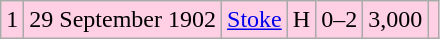<table class="wikitable">
<tr style="background-color: #ffd0e3;">
<td>1</td>
<td>29 September 1902</td>
<td><a href='#'>Stoke</a></td>
<td>H</td>
<td>0–2</td>
<td>3,000</td>
<td></td>
</tr>
</table>
